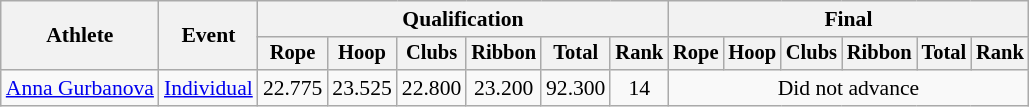<table class=wikitable style="font-size:90%">
<tr>
<th rowspan=2>Athlete</th>
<th rowspan=2>Event</th>
<th colspan=6>Qualification</th>
<th colspan=6>Final</th>
</tr>
<tr style="font-size:95%">
<th>Rope</th>
<th>Hoop</th>
<th>Clubs</th>
<th>Ribbon</th>
<th>Total</th>
<th>Rank</th>
<th>Rope</th>
<th>Hoop</th>
<th>Clubs</th>
<th>Ribbon</th>
<th>Total</th>
<th>Rank</th>
</tr>
<tr align=center>
<td align=left><a href='#'>Anna Gurbanova</a></td>
<td align=left><a href='#'>Individual</a></td>
<td>22.775</td>
<td>23.525</td>
<td>22.800</td>
<td>23.200</td>
<td>92.300</td>
<td>14</td>
<td colspan=6>Did not advance</td>
</tr>
</table>
